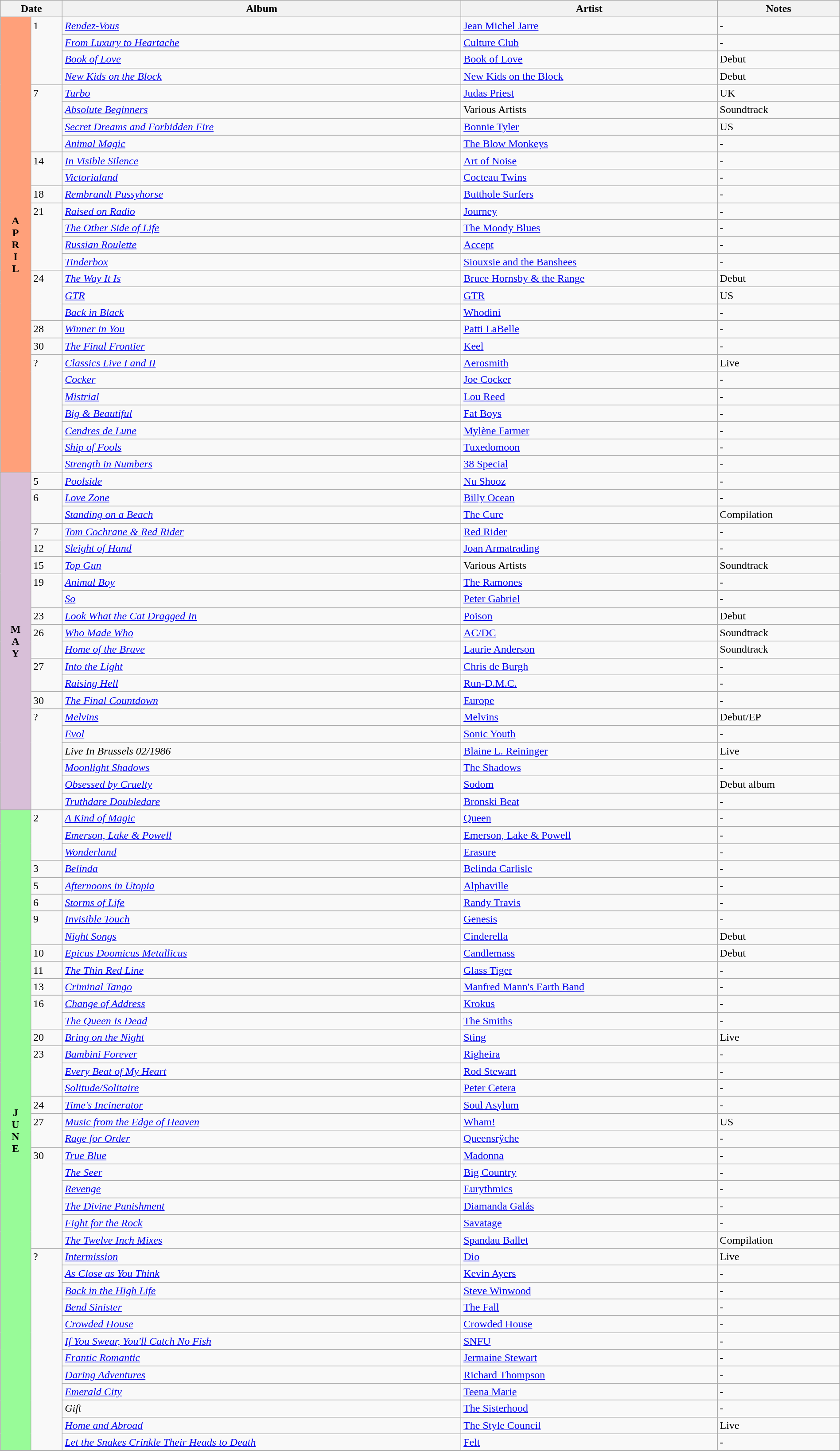<table class="wikitable" width="100%">
<tr>
<th colspan="2">Date</th>
<th>Album</th>
<th>Artist</th>
<th>Notes</th>
</tr>
<tr>
<td rowspan="27" valign="center" align="center" style="background:#FFA07A; textcolor:#000;"><strong>A<br>P<br>R<br>I<br>L</strong></td>
<td rowspan="4" style="vertical-align:top;">1</td>
<td><em><a href='#'>Rendez-Vous</a></em></td>
<td><a href='#'>Jean Michel Jarre</a></td>
<td>-</td>
</tr>
<tr>
<td><em><a href='#'>From Luxury to Heartache</a></em></td>
<td><a href='#'>Culture Club</a></td>
<td>-</td>
</tr>
<tr>
<td><em><a href='#'>Book of Love</a></em></td>
<td><a href='#'>Book of Love</a></td>
<td>Debut</td>
</tr>
<tr>
<td><em><a href='#'>New Kids on the Block</a></em></td>
<td><a href='#'>New Kids on the Block</a></td>
<td>Debut</td>
</tr>
<tr>
<td rowspan="4" style="vertical-align:top;">7</td>
<td><em><a href='#'>Turbo</a></em></td>
<td><a href='#'>Judas Priest</a></td>
<td>UK</td>
</tr>
<tr>
<td><em><a href='#'>Absolute Beginners</a></em></td>
<td>Various Artists</td>
<td>Soundtrack</td>
</tr>
<tr>
<td><em><a href='#'>Secret Dreams and Forbidden Fire</a></em></td>
<td><a href='#'>Bonnie Tyler</a></td>
<td>US</td>
</tr>
<tr>
<td><em><a href='#'>Animal Magic</a></em></td>
<td><a href='#'>The Blow Monkeys</a></td>
<td>-</td>
</tr>
<tr>
<td rowspan="2" style="vertical-align:top;">14</td>
<td><em><a href='#'>In Visible Silence</a></em></td>
<td><a href='#'>Art of Noise</a></td>
<td>-</td>
</tr>
<tr>
<td><em><a href='#'>Victorialand</a></em></td>
<td><a href='#'>Cocteau Twins</a></td>
<td>-</td>
</tr>
<tr>
<td style="vertical-align:top;">18</td>
<td><em><a href='#'>Rembrandt Pussyhorse</a></em></td>
<td><a href='#'>Butthole Surfers</a></td>
<td>-</td>
</tr>
<tr>
<td rowspan="4" style="vertical-align:top;">21</td>
<td><em><a href='#'>Raised on Radio</a></em></td>
<td><a href='#'>Journey</a></td>
<td>-</td>
</tr>
<tr>
<td><em><a href='#'>The Other Side of Life</a></em></td>
<td><a href='#'>The Moody Blues</a></td>
<td>-</td>
</tr>
<tr>
<td><em><a href='#'>Russian Roulette</a></em></td>
<td><a href='#'>Accept</a></td>
<td>-</td>
</tr>
<tr>
<td><em><a href='#'>Tinderbox</a></em></td>
<td><a href='#'>Siouxsie and the Banshees</a></td>
<td>-</td>
</tr>
<tr>
<td rowspan="3" style="vertical-align:top;">24</td>
<td><em><a href='#'>The Way It Is</a></em></td>
<td><a href='#'>Bruce Hornsby & the Range</a></td>
<td>Debut</td>
</tr>
<tr>
<td><em><a href='#'>GTR</a></em></td>
<td><a href='#'>GTR</a></td>
<td>US</td>
</tr>
<tr>
<td><em><a href='#'>Back in Black</a></em></td>
<td><a href='#'>Whodini</a></td>
<td>-</td>
</tr>
<tr>
<td style="vertical-align:top;">28</td>
<td><em><a href='#'>Winner in You</a></em></td>
<td><a href='#'>Patti LaBelle</a></td>
<td>-</td>
</tr>
<tr>
<td style="vertical-align:top;">30</td>
<td><em><a href='#'>The Final Frontier</a></em></td>
<td><a href='#'>Keel</a></td>
<td>-</td>
</tr>
<tr>
<td rowspan="7" style="vertical-align:top;">?</td>
<td><em><a href='#'>Classics Live I and II</a></em></td>
<td><a href='#'>Aerosmith</a></td>
<td>Live</td>
</tr>
<tr>
<td><em><a href='#'>Cocker</a></em></td>
<td><a href='#'>Joe Cocker</a></td>
<td>-</td>
</tr>
<tr>
<td><em><a href='#'>Mistrial</a></em></td>
<td><a href='#'>Lou Reed</a></td>
<td>-</td>
</tr>
<tr>
<td><em><a href='#'>Big & Beautiful</a></em></td>
<td><a href='#'>Fat Boys</a></td>
<td>-</td>
</tr>
<tr>
<td><em><a href='#'>Cendres de Lune</a></em></td>
<td><a href='#'>Mylène Farmer</a></td>
<td>-</td>
</tr>
<tr>
<td><em><a href='#'>Ship of Fools</a></em></td>
<td><a href='#'>Tuxedomoon</a></td>
<td>-</td>
</tr>
<tr>
<td><em><a href='#'>Strength in Numbers</a></em></td>
<td><a href='#'>38 Special</a></td>
<td>-</td>
</tr>
<tr>
<td rowspan="20" valign="center" align="center" style="background:#D8BFD8; textcolor:#000;"><strong>M<br>A<br>Y</strong></td>
<td style="vertical-align:top;">5</td>
<td><em><a href='#'>Poolside</a></em></td>
<td><a href='#'>Nu Shooz</a></td>
<td>-</td>
</tr>
<tr>
<td rowspan="2" style="vertical-align:top;">6</td>
<td><em><a href='#'>Love Zone</a></em></td>
<td><a href='#'>Billy Ocean</a></td>
<td>-</td>
</tr>
<tr>
<td><em><a href='#'>Standing on a Beach</a></em></td>
<td><a href='#'>The Cure</a></td>
<td>Compilation</td>
</tr>
<tr>
<td style="vertical-align:top;">7</td>
<td><em><a href='#'>Tom Cochrane & Red Rider</a></em></td>
<td><a href='#'>Red Rider</a></td>
<td>-</td>
</tr>
<tr>
<td style="vertical-align:top;">12</td>
<td><em><a href='#'>Sleight of Hand</a></em></td>
<td><a href='#'>Joan Armatrading</a></td>
<td>-</td>
</tr>
<tr>
<td style="vertical-align:top;">15</td>
<td><em><a href='#'>Top Gun</a></em></td>
<td>Various Artists</td>
<td>Soundtrack</td>
</tr>
<tr>
<td rowspan="2" style="vertical-align:top;">19</td>
<td><em><a href='#'>Animal Boy</a></em></td>
<td><a href='#'>The Ramones</a></td>
<td>-</td>
</tr>
<tr>
<td><em><a href='#'>So</a></em></td>
<td><a href='#'>Peter Gabriel</a></td>
<td>-</td>
</tr>
<tr>
<td rowspan="1" style="vertical-align:top;">23</td>
<td><em><a href='#'>Look What the Cat Dragged In</a></em></td>
<td><a href='#'>Poison</a></td>
<td>Debut</td>
</tr>
<tr>
<td rowspan="2" style="vertical-align:top;">26</td>
<td><em><a href='#'>Who Made Who</a></em></td>
<td><a href='#'>AC/DC</a></td>
<td>Soundtrack</td>
</tr>
<tr>
<td><em><a href='#'>Home of the Brave</a></em></td>
<td><a href='#'>Laurie Anderson</a></td>
<td>Soundtrack</td>
</tr>
<tr>
<td rowspan="2" style="vertical-align:top;">27</td>
<td><em><a href='#'>Into the Light</a></em></td>
<td><a href='#'>Chris de Burgh</a></td>
<td>-</td>
</tr>
<tr>
<td><em><a href='#'>Raising Hell</a></em></td>
<td><a href='#'>Run-D.M.C.</a></td>
<td>-</td>
</tr>
<tr>
<td style="vertical-align:top;">30</td>
<td><em><a href='#'>The Final Countdown</a></em></td>
<td><a href='#'>Europe</a></td>
<td>-</td>
</tr>
<tr>
<td rowspan="6" style="vertical-align:top;">?</td>
<td><em><a href='#'>Melvins</a></em></td>
<td><a href='#'>Melvins</a></td>
<td>Debut/EP</td>
</tr>
<tr>
<td><em><a href='#'>Evol</a></em></td>
<td><a href='#'>Sonic Youth</a></td>
<td>-</td>
</tr>
<tr>
<td><em>Live In Brussels 02/1986</em></td>
<td><a href='#'>Blaine L. Reininger</a></td>
<td>Live</td>
</tr>
<tr>
<td><em><a href='#'>Moonlight Shadows</a></em></td>
<td><a href='#'>The Shadows</a></td>
<td>-</td>
</tr>
<tr>
<td><em><a href='#'>Obsessed by Cruelty</a></em></td>
<td><a href='#'>Sodom</a></td>
<td>Debut album</td>
</tr>
<tr>
<td><em><a href='#'>Truthdare Doubledare</a></em></td>
<td><a href='#'>Bronski Beat</a></td>
<td>-</td>
</tr>
<tr>
<td rowspan="38" valign="center" align="center" style="background:#98FB98; textcolor:#000;"><strong>J<br>U<br>N<br>E</strong></td>
<td rowspan="3" style="vertical-align:top;">2</td>
<td><em><a href='#'>A Kind of Magic</a></em></td>
<td><a href='#'>Queen</a></td>
<td>-</td>
</tr>
<tr>
<td><em><a href='#'>Emerson, Lake & Powell</a></em></td>
<td><a href='#'>Emerson, Lake & Powell</a></td>
<td>-</td>
</tr>
<tr>
<td><em><a href='#'>Wonderland</a></em></td>
<td><a href='#'>Erasure</a></td>
<td>-</td>
</tr>
<tr>
<td style="vertical-align:top;">3</td>
<td><em><a href='#'>Belinda</a></em></td>
<td><a href='#'>Belinda Carlisle</a></td>
<td>-</td>
</tr>
<tr>
<td style="vertical-align:top;">5</td>
<td><em><a href='#'>Afternoons in Utopia</a></em></td>
<td><a href='#'>Alphaville</a></td>
<td>-</td>
</tr>
<tr>
<td rowspan="1" style="vertical-align:top;">6</td>
<td><em><a href='#'>Storms of Life</a></em></td>
<td><a href='#'>Randy Travis</a></td>
<td>-</td>
</tr>
<tr>
<td rowspan="2" style="vertical-align:top;">9</td>
<td><em><a href='#'>Invisible Touch</a></em></td>
<td><a href='#'>Genesis</a></td>
<td>-</td>
</tr>
<tr>
<td><em><a href='#'>Night Songs</a></em></td>
<td><a href='#'>Cinderella</a></td>
<td>Debut</td>
</tr>
<tr>
<td style="vertical-align:top;">10</td>
<td><em><a href='#'>Epicus Doomicus Metallicus</a></em></td>
<td><a href='#'>Candlemass</a></td>
<td>Debut</td>
</tr>
<tr>
<td style="vertical-align:top;">11</td>
<td><em><a href='#'>The Thin Red Line</a></em></td>
<td><a href='#'>Glass Tiger</a></td>
<td>-</td>
</tr>
<tr>
<td style="vertical-align:top;">13</td>
<td><em><a href='#'>Criminal Tango</a></em></td>
<td><a href='#'>Manfred Mann's Earth Band</a></td>
<td>-</td>
</tr>
<tr>
<td rowspan="2" style="vertical-align:top;">16</td>
<td><em><a href='#'>Change of Address</a></em></td>
<td><a href='#'>Krokus</a></td>
<td>-</td>
</tr>
<tr>
<td><em><a href='#'>The Queen Is Dead</a></em></td>
<td><a href='#'>The Smiths</a></td>
<td>-</td>
</tr>
<tr>
<td rowspan="1" style="vertical-align:top;">20</td>
<td><em><a href='#'>Bring on the Night</a></em></td>
<td><a href='#'>Sting</a></td>
<td>Live</td>
</tr>
<tr>
<td rowspan="3" style="vertical-align:top;">23</td>
<td><em><a href='#'>Bambini Forever</a></em></td>
<td><a href='#'>Righeira</a></td>
<td>-</td>
</tr>
<tr>
<td><em><a href='#'>Every Beat of My Heart</a></em></td>
<td><a href='#'>Rod Stewart</a></td>
<td>-</td>
</tr>
<tr>
<td><em><a href='#'>Solitude/Solitaire</a></em></td>
<td><a href='#'>Peter Cetera</a></td>
<td>-</td>
</tr>
<tr>
<td style="vertical-align:top;">24</td>
<td><em><a href='#'>Time's Incinerator</a></em></td>
<td><a href='#'>Soul Asylum</a></td>
<td>-</td>
</tr>
<tr>
<td rowspan="2" style="vertical-align:top;">27</td>
<td><em><a href='#'>Music from the Edge of Heaven </a></em></td>
<td><a href='#'>Wham!</a></td>
<td>US</td>
</tr>
<tr>
<td><em><a href='#'>Rage for Order</a></em></td>
<td><a href='#'>Queensrÿche</a></td>
<td>-</td>
</tr>
<tr>
<td rowspan="6" style="vertical-align:top;">30</td>
<td><em><a href='#'>True Blue</a></em></td>
<td><a href='#'>Madonna</a></td>
<td>-</td>
</tr>
<tr>
<td><em><a href='#'>The Seer</a></em></td>
<td><a href='#'>Big Country</a></td>
<td>-</td>
</tr>
<tr>
<td><em><a href='#'>Revenge</a></em></td>
<td><a href='#'>Eurythmics</a></td>
<td>-</td>
</tr>
<tr>
<td><em><a href='#'>The Divine Punishment</a></em></td>
<td><a href='#'>Diamanda Galás</a></td>
<td>-</td>
</tr>
<tr>
<td><em><a href='#'>Fight for the Rock</a></em></td>
<td><a href='#'>Savatage</a></td>
<td>-</td>
</tr>
<tr>
<td><em><a href='#'>The Twelve Inch Mixes</a></em></td>
<td><a href='#'>Spandau Ballet</a></td>
<td>Compilation</td>
</tr>
<tr>
<td rowspan="12" style="vertical-align:top;">?</td>
<td><em><a href='#'>Intermission</a></em></td>
<td><a href='#'>Dio</a></td>
<td>Live</td>
</tr>
<tr>
<td><em><a href='#'>As Close as You Think</a></em></td>
<td><a href='#'>Kevin Ayers</a></td>
<td>-</td>
</tr>
<tr>
<td><em><a href='#'>Back in the High Life</a></em></td>
<td><a href='#'>Steve Winwood</a></td>
<td>-</td>
</tr>
<tr>
<td><em><a href='#'>Bend Sinister</a></em></td>
<td><a href='#'>The Fall</a></td>
<td>-</td>
</tr>
<tr>
<td><em><a href='#'>Crowded House</a></em></td>
<td><a href='#'>Crowded House</a></td>
<td>-</td>
</tr>
<tr>
<td><em><a href='#'>If You Swear, You'll Catch No Fish</a></em></td>
<td><a href='#'>SNFU</a></td>
<td>-</td>
</tr>
<tr>
<td><em><a href='#'>Frantic Romantic</a></em></td>
<td><a href='#'>Jermaine Stewart</a></td>
<td>-</td>
</tr>
<tr>
<td><em><a href='#'>Daring Adventures</a></em></td>
<td><a href='#'>Richard Thompson</a></td>
<td>-</td>
</tr>
<tr>
<td><em><a href='#'>Emerald City</a></em></td>
<td><a href='#'>Teena Marie</a></td>
<td>-</td>
</tr>
<tr>
<td><em>Gift</em></td>
<td><a href='#'>The Sisterhood</a></td>
<td>-</td>
</tr>
<tr>
<td><em><a href='#'>Home and Abroad</a></em></td>
<td><a href='#'>The Style Council</a></td>
<td>Live</td>
</tr>
<tr>
<td><em><a href='#'>Let the Snakes Crinkle Their Heads to Death</a></em></td>
<td><a href='#'>Felt</a></td>
<td>-</td>
</tr>
<tr>
</tr>
</table>
